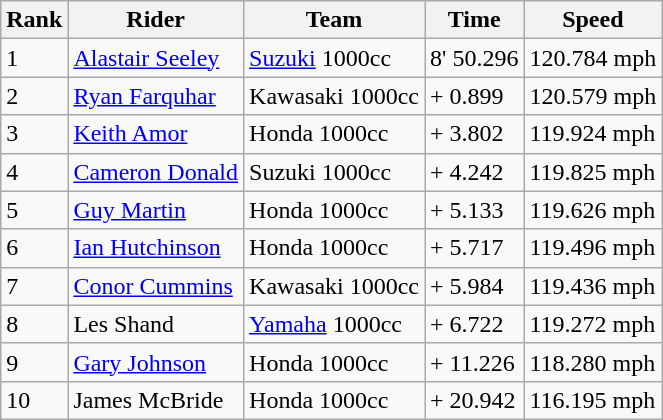<table class="wikitable">
<tr style="background:#efefef;">
<th>Rank</th>
<th>Rider</th>
<th>Team</th>
<th>Time</th>
<th>Speed</th>
</tr>
<tr>
<td>1</td>
<td> <a href='#'>Alastair Seeley</a></td>
<td><a href='#'>Suzuki</a> 1000cc</td>
<td>8' 50.296</td>
<td>120.784 mph</td>
</tr>
<tr>
<td>2</td>
<td> <a href='#'>Ryan Farquhar</a></td>
<td>Kawasaki 1000cc</td>
<td>+ 0.899</td>
<td>120.579 mph</td>
</tr>
<tr>
<td>3</td>
<td> <a href='#'>Keith Amor</a></td>
<td>Honda 1000cc</td>
<td>+ 3.802</td>
<td>119.924 mph</td>
</tr>
<tr>
<td>4</td>
<td> <a href='#'>Cameron Donald</a></td>
<td>Suzuki 1000cc</td>
<td>+ 4.242</td>
<td>119.825 mph</td>
</tr>
<tr>
<td>5</td>
<td> <a href='#'>Guy Martin</a></td>
<td>Honda 1000cc</td>
<td>+ 5.133</td>
<td>119.626 mph</td>
</tr>
<tr>
<td>6</td>
<td> <a href='#'>Ian Hutchinson</a></td>
<td>Honda 1000cc</td>
<td>+ 5.717</td>
<td>119.496 mph</td>
</tr>
<tr>
<td>7</td>
<td> <a href='#'>Conor Cummins</a></td>
<td>Kawasaki 1000cc</td>
<td>+ 5.984</td>
<td>119.436 mph</td>
</tr>
<tr>
<td>8</td>
<td> Les Shand</td>
<td><a href='#'>Yamaha</a> 1000cc</td>
<td>+ 6.722</td>
<td>119.272 mph</td>
</tr>
<tr>
<td>9</td>
<td> <a href='#'>Gary Johnson</a></td>
<td>Honda 1000cc</td>
<td>+ 11.226</td>
<td>118.280 mph</td>
</tr>
<tr>
<td>10</td>
<td> James McBride</td>
<td>Honda 1000cc</td>
<td>+ 20.942</td>
<td>116.195 mph</td>
</tr>
</table>
